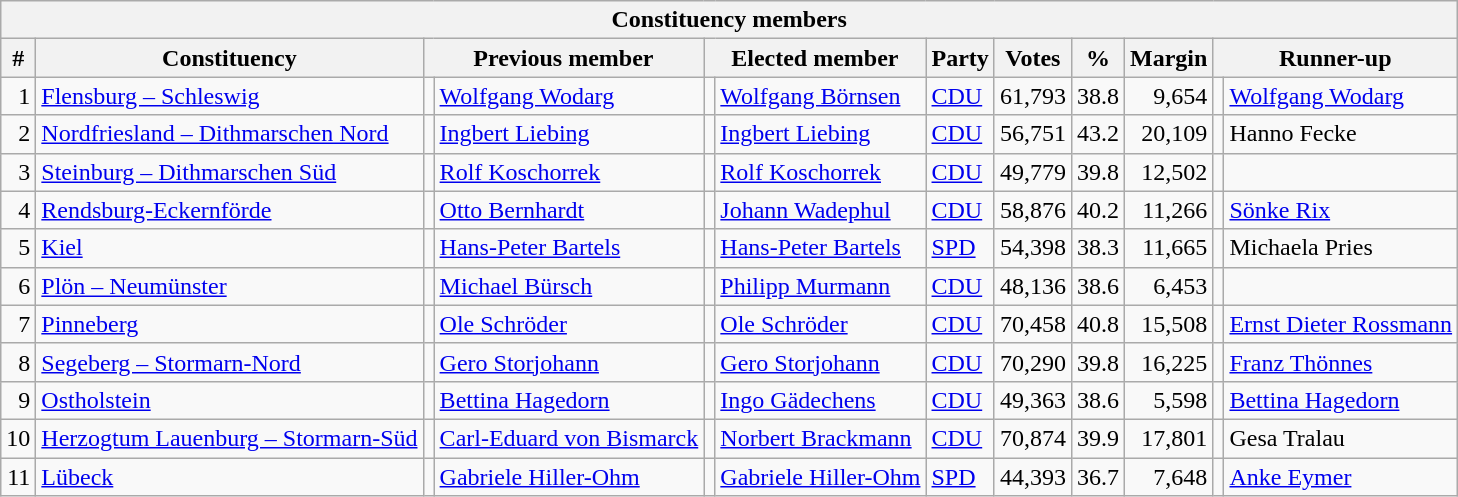<table class="wikitable sortable" style="text-align:right">
<tr>
<th colspan="12">Constituency members</th>
</tr>
<tr>
<th>#</th>
<th>Constituency</th>
<th colspan="2">Previous member</th>
<th colspan="2">Elected member</th>
<th>Party</th>
<th>Votes</th>
<th>%</th>
<th>Margin</th>
<th colspan="2">Runner-up</th>
</tr>
<tr>
<td>1</td>
<td align=left><a href='#'>Flensburg – Schleswig</a></td>
<td bgcolor=></td>
<td align=left><a href='#'>Wolfgang Wodarg</a></td>
<td bgcolor=></td>
<td align=left><a href='#'>Wolfgang Börnsen</a></td>
<td align=left><a href='#'>CDU</a></td>
<td>61,793</td>
<td>38.8</td>
<td>9,654</td>
<td bgcolor=></td>
<td align=left><a href='#'>Wolfgang Wodarg</a></td>
</tr>
<tr>
<td>2</td>
<td align=left><a href='#'>Nordfriesland – Dithmarschen Nord</a></td>
<td bgcolor=></td>
<td align=left><a href='#'>Ingbert Liebing</a></td>
<td bgcolor=></td>
<td align=left><a href='#'>Ingbert Liebing</a></td>
<td align=left><a href='#'>CDU</a></td>
<td>56,751</td>
<td>43.2</td>
<td>20,109</td>
<td bgcolor=></td>
<td align=left>Hanno Fecke</td>
</tr>
<tr>
<td>3</td>
<td align=left><a href='#'>Steinburg – Dithmarschen Süd</a></td>
<td bgcolor=></td>
<td align=left><a href='#'>Rolf Koschorrek</a></td>
<td bgcolor=></td>
<td align=left><a href='#'>Rolf Koschorrek</a></td>
<td align=left><a href='#'>CDU</a></td>
<td>49,779</td>
<td>39.8</td>
<td>12,502</td>
<td bgcolor=></td>
<td align=left></td>
</tr>
<tr>
<td>4</td>
<td align=left><a href='#'>Rendsburg-Eckernförde</a></td>
<td bgcolor=></td>
<td align=left><a href='#'>Otto Bernhardt</a></td>
<td bgcolor=></td>
<td align=left><a href='#'>Johann Wadephul</a></td>
<td align=left><a href='#'>CDU</a></td>
<td>58,876</td>
<td>40.2</td>
<td>11,266</td>
<td bgcolor=></td>
<td align=left><a href='#'>Sönke Rix</a></td>
</tr>
<tr>
<td>5</td>
<td align=left><a href='#'>Kiel</a></td>
<td bgcolor=></td>
<td align=left><a href='#'>Hans-Peter Bartels</a></td>
<td bgcolor=></td>
<td align=left><a href='#'>Hans-Peter Bartels</a></td>
<td align=left><a href='#'>SPD</a></td>
<td>54,398</td>
<td>38.3</td>
<td>11,665</td>
<td bgcolor=></td>
<td align=left>Michaela Pries</td>
</tr>
<tr>
<td>6</td>
<td align=left><a href='#'>Plön – Neumünster</a></td>
<td bgcolor=></td>
<td align=left><a href='#'>Michael Bürsch</a></td>
<td bgcolor=></td>
<td align=left><a href='#'>Philipp Murmann</a></td>
<td align=left><a href='#'>CDU</a></td>
<td>48,136</td>
<td>38.6</td>
<td>6,453</td>
<td bgcolor=></td>
<td align=left></td>
</tr>
<tr>
<td>7</td>
<td align=left><a href='#'>Pinneberg</a></td>
<td bgcolor=></td>
<td align=left><a href='#'>Ole Schröder</a></td>
<td bgcolor=></td>
<td align=left><a href='#'>Ole Schröder</a></td>
<td align=left><a href='#'>CDU</a></td>
<td>70,458</td>
<td>40.8</td>
<td>15,508</td>
<td bgcolor=></td>
<td align=left><a href='#'>Ernst Dieter Rossmann</a></td>
</tr>
<tr>
<td>8</td>
<td align=left><a href='#'>Segeberg – Stormarn-Nord</a></td>
<td bgcolor=></td>
<td align=left><a href='#'>Gero Storjohann</a></td>
<td bgcolor=></td>
<td align=left><a href='#'>Gero Storjohann</a></td>
<td align=left><a href='#'>CDU</a></td>
<td>70,290</td>
<td>39.8</td>
<td>16,225</td>
<td bgcolor=></td>
<td align=left><a href='#'>Franz Thönnes</a></td>
</tr>
<tr>
<td>9</td>
<td align=left><a href='#'>Ostholstein</a></td>
<td bgcolor=></td>
<td align=left><a href='#'>Bettina Hagedorn</a></td>
<td bgcolor=></td>
<td align=left><a href='#'>Ingo Gädechens</a></td>
<td align=left><a href='#'>CDU</a></td>
<td>49,363</td>
<td>38.6</td>
<td>5,598</td>
<td bgcolor=></td>
<td align=left><a href='#'>Bettina Hagedorn</a></td>
</tr>
<tr>
<td>10</td>
<td align=left><a href='#'>Herzogtum Lauenburg – Stormarn-Süd</a></td>
<td bgcolor=></td>
<td align=left><a href='#'>Carl-Eduard von Bismarck</a></td>
<td bgcolor=></td>
<td align=left><a href='#'>Norbert Brackmann</a></td>
<td align=left><a href='#'>CDU</a></td>
<td>70,874</td>
<td>39.9</td>
<td>17,801</td>
<td bgcolor=></td>
<td align=left>Gesa Tralau</td>
</tr>
<tr>
<td>11</td>
<td align=left><a href='#'>Lübeck</a></td>
<td bgcolor=></td>
<td align=left><a href='#'>Gabriele Hiller-Ohm</a></td>
<td bgcolor=></td>
<td align=left><a href='#'>Gabriele Hiller-Ohm</a></td>
<td align=left><a href='#'>SPD</a></td>
<td>44,393</td>
<td>36.7</td>
<td>7,648</td>
<td bgcolor=></td>
<td align=left><a href='#'>Anke Eymer</a></td>
</tr>
</table>
